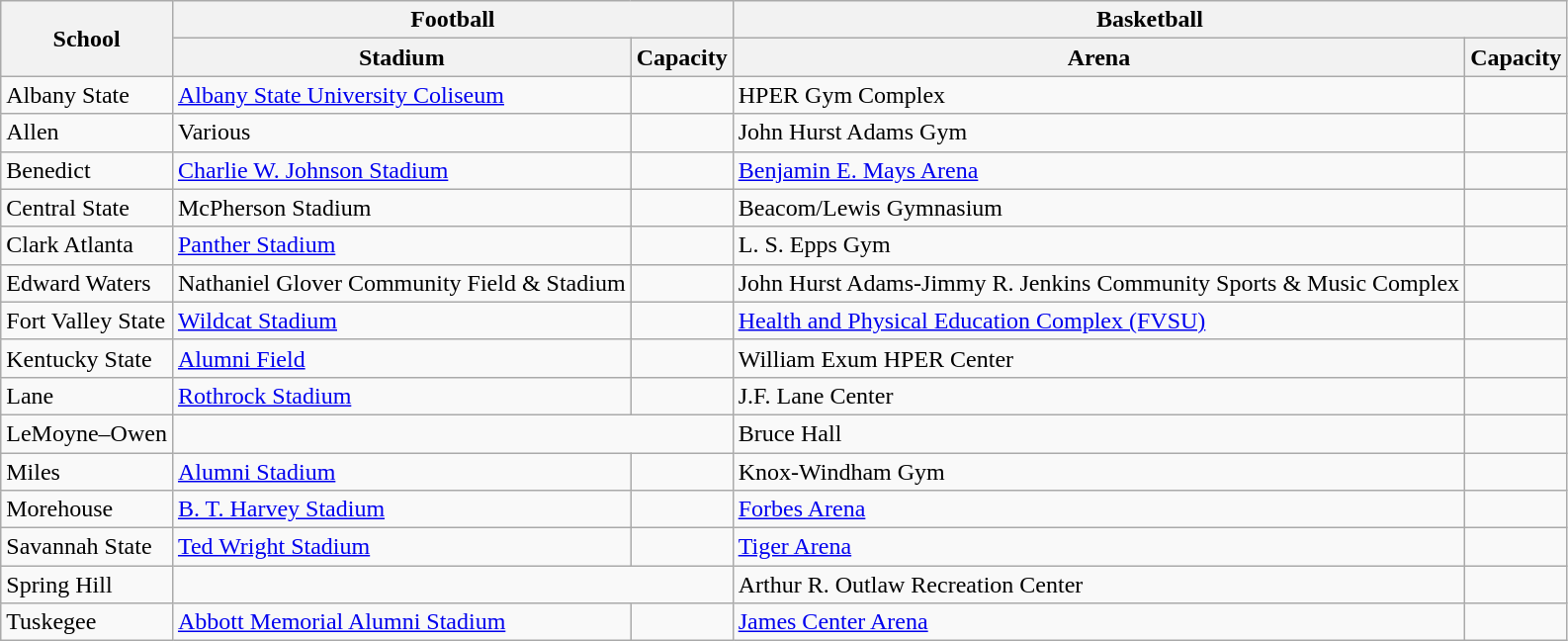<table class="wikitable">
<tr>
<th rowspan=2>School</th>
<th colspan=2>Football</th>
<th colspan=2>Basketball</th>
</tr>
<tr>
<th>Stadium</th>
<th>Capacity</th>
<th>Arena</th>
<th>Capacity</th>
</tr>
<tr>
<td>Albany State</td>
<td><a href='#'>Albany State University Coliseum</a></td>
<td></td>
<td>HPER Gym Complex</td>
<td></td>
</tr>
<tr>
<td>Allen</td>
<td>Various</td>
<td></td>
<td>John Hurst Adams Gym</td>
<td></td>
</tr>
<tr>
<td>Benedict</td>
<td><a href='#'>Charlie W. Johnson Stadium</a></td>
<td></td>
<td><a href='#'>Benjamin E. Mays Arena</a></td>
<td></td>
</tr>
<tr>
<td>Central State</td>
<td>McPherson Stadium</td>
<td></td>
<td>Beacom/Lewis Gymnasium</td>
<td></td>
</tr>
<tr>
<td>Clark Atlanta</td>
<td><a href='#'>Panther Stadium</a></td>
<td></td>
<td>L. S. Epps Gym</td>
<td></td>
</tr>
<tr>
<td>Edward Waters</td>
<td>Nathaniel Glover Community Field & Stadium</td>
<td></td>
<td>John Hurst Adams-Jimmy R. Jenkins Community Sports & Music Complex</td>
<td></td>
</tr>
<tr>
<td>Fort Valley State</td>
<td><a href='#'>Wildcat Stadium</a></td>
<td></td>
<td><a href='#'>Health and Physical Education Complex (FVSU)</a></td>
<td></td>
</tr>
<tr>
<td>Kentucky State</td>
<td><a href='#'>Alumni Field</a></td>
<td></td>
<td>William Exum HPER Center</td>
<td></td>
</tr>
<tr>
<td>Lane</td>
<td><a href='#'>Rothrock Stadium</a></td>
<td></td>
<td>J.F. Lane Center</td>
<td></td>
</tr>
<tr>
<td>LeMoyne–Owen</td>
<td colspan=2></td>
<td>Bruce Hall</td>
<td></td>
</tr>
<tr>
<td>Miles</td>
<td><a href='#'>Alumni Stadium</a></td>
<td></td>
<td>Knox-Windham Gym</td>
<td></td>
</tr>
<tr>
<td>Morehouse</td>
<td><a href='#'>B. T. Harvey Stadium</a></td>
<td></td>
<td><a href='#'>Forbes Arena</a></td>
<td></td>
</tr>
<tr>
<td>Savannah State</td>
<td><a href='#'>Ted Wright Stadium</a></td>
<td></td>
<td><a href='#'>Tiger Arena</a></td>
<td></td>
</tr>
<tr>
<td>Spring Hill</td>
<td colspan=2></td>
<td>Arthur R. Outlaw Recreation Center</td>
<td></td>
</tr>
<tr>
<td>Tuskegee</td>
<td><a href='#'>Abbott Memorial Alumni Stadium</a></td>
<td></td>
<td><a href='#'>James Center Arena</a></td>
<td></td>
</tr>
</table>
